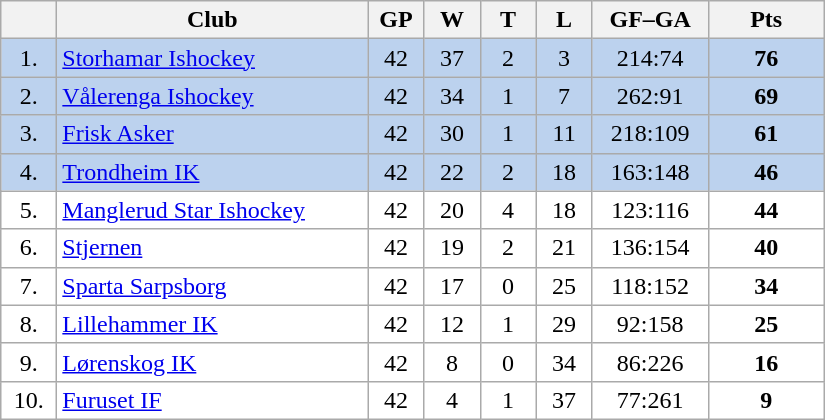<table class="wikitable">
<tr>
<th width="30"></th>
<th width="200">Club</th>
<th width="30">GP</th>
<th width="30">W</th>
<th width="30">T</th>
<th width="30">L</th>
<th width="70">GF–GA</th>
<th width="70">Pts</th>
</tr>
<tr bgcolor="#BCD2EE" align="center">
<td>1.</td>
<td align="left"><a href='#'>Storhamar Ishockey</a></td>
<td>42</td>
<td>37</td>
<td>2</td>
<td>3</td>
<td>214:74</td>
<td><strong>76</strong></td>
</tr>
<tr bgcolor="#BCD2EE" align="center">
<td>2.</td>
<td align="left"><a href='#'>Vålerenga Ishockey</a></td>
<td>42</td>
<td>34</td>
<td>1</td>
<td>7</td>
<td>262:91</td>
<td><strong>69</strong></td>
</tr>
<tr bgcolor="#BCD2EE" align="center">
<td>3.</td>
<td align="left"><a href='#'>Frisk Asker</a></td>
<td>42</td>
<td>30</td>
<td>1</td>
<td>11</td>
<td>218:109</td>
<td><strong>61</strong></td>
</tr>
<tr bgcolor="#BCD2EE" align="center">
<td>4.</td>
<td align="left"><a href='#'>Trondheim IK</a></td>
<td>42</td>
<td>22</td>
<td>2</td>
<td>18</td>
<td>163:148</td>
<td><strong>46</strong></td>
</tr>
<tr bgcolor="#FFFFFF" align="center">
<td>5.</td>
<td align="left"><a href='#'>Manglerud Star Ishockey</a></td>
<td>42</td>
<td>20</td>
<td>4</td>
<td>18</td>
<td>123:116</td>
<td><strong>44</strong></td>
</tr>
<tr bgcolor="#FFFFFF" align="center">
<td>6.</td>
<td align="left"><a href='#'>Stjernen</a></td>
<td>42</td>
<td>19</td>
<td>2</td>
<td>21</td>
<td>136:154</td>
<td><strong>40</strong></td>
</tr>
<tr bgcolor="#FFFFFF" align="center">
<td>7.</td>
<td align="left"><a href='#'>Sparta Sarpsborg</a></td>
<td>42</td>
<td>17</td>
<td>0</td>
<td>25</td>
<td>118:152</td>
<td><strong>34</strong></td>
</tr>
<tr bgcolor="#FFFFFF" align="center">
<td>8.</td>
<td align="left"><a href='#'>Lillehammer IK</a></td>
<td>42</td>
<td>12</td>
<td>1</td>
<td>29</td>
<td>92:158</td>
<td><strong>25</strong></td>
</tr>
<tr bgcolor="#FFFFFF" align="center">
<td>9.</td>
<td align="left"><a href='#'>Lørenskog IK</a></td>
<td>42</td>
<td>8</td>
<td>0</td>
<td>34</td>
<td>86:226</td>
<td><strong>16</strong></td>
</tr>
<tr bgcolor="#FFFFFF" align="center">
<td>10.</td>
<td align="left"><a href='#'>Furuset IF</a></td>
<td>42</td>
<td>4</td>
<td>1</td>
<td>37</td>
<td>77:261</td>
<td><strong>9</strong></td>
</tr>
</table>
